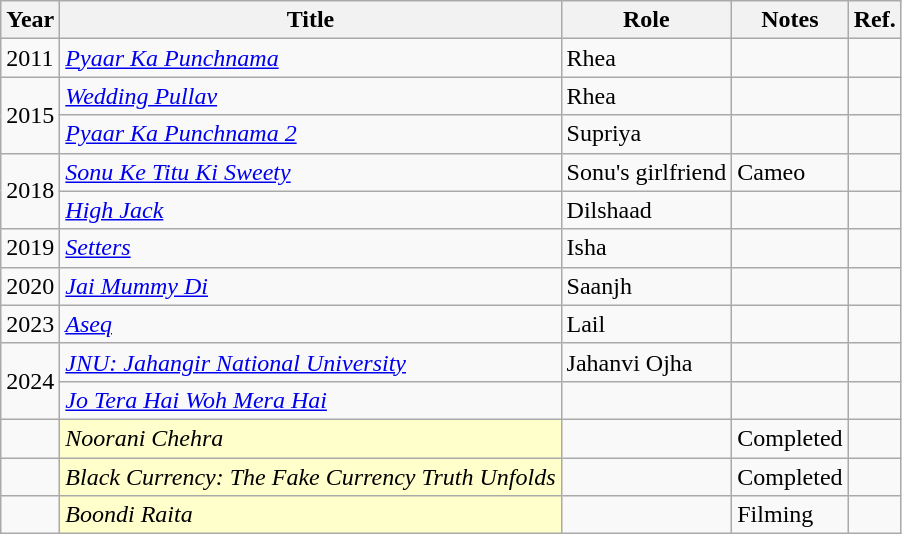<table class="wikitable sortable plainrowheaders">
<tr>
<th scope="col">Year</th>
<th scope="col">Title</th>
<th scope="col">Role</th>
<th scope="col">Notes</th>
<th>Ref.</th>
</tr>
<tr>
<td>2011</td>
<td scope="row"><em><a href='#'>Pyaar Ka Punchnama</a></em></td>
<td>Rhea</td>
<td></td>
<td></td>
</tr>
<tr>
<td rowspan="2">2015</td>
<td scope="row"><em><a href='#'>Wedding Pullav</a></em></td>
<td>Rhea</td>
<td></td>
<td></td>
</tr>
<tr>
<td scope="row"><em><a href='#'>Pyaar Ka Punchnama 2</a></em></td>
<td>Supriya</td>
<td></td>
<td></td>
</tr>
<tr>
<td rowspan="2">2018</td>
<td scope="row"><em><a href='#'>Sonu Ke Titu Ki Sweety</a> </em></td>
<td>Sonu's girlfriend</td>
<td>Cameo</td>
<td></td>
</tr>
<tr>
<td scope="row"><em><a href='#'>High Jack</a></em></td>
<td>Dilshaad</td>
<td></td>
<td></td>
</tr>
<tr>
<td rowspan="1">2019</td>
<td scope="row"><em><a href='#'>Setters</a></em></td>
<td>Isha</td>
<td></td>
<td></td>
</tr>
<tr>
<td>2020</td>
<td scope="row"><em><a href='#'>Jai Mummy Di</a></em></td>
<td>Saanjh</td>
<td></td>
<td></td>
</tr>
<tr>
<td>2023</td>
<td><em><a href='#'>Aseq</a></em></td>
<td>Lail</td>
<td></td>
<td></td>
</tr>
<tr>
<td rowspan="2">2024</td>
<td><em><a href='#'>JNU: Jahangir National University</a></em></td>
<td>Jahanvi Ojha</td>
<td></td>
<td></td>
</tr>
<tr>
<td><em><a href='#'>Jo Tera Hai Woh Mera Hai</a></em></td>
<td></td>
<td></td>
<td></td>
</tr>
<tr>
<td></td>
<td style="background:#FFFFCC;"><em>Noorani Chehra</em>  </td>
<td></td>
<td>Completed</td>
<td></td>
</tr>
<tr>
<td></td>
<td style="background:#FFFFCC;"><em>Black Currency: The Fake Currency Truth Unfolds</em> </td>
<td></td>
<td>Completed</td>
<td></td>
</tr>
<tr>
<td></td>
<td style="background:#FFFFCC;"><em>Boondi Raita</em> </td>
<td></td>
<td>Filming</td>
<td></td>
</tr>
</table>
